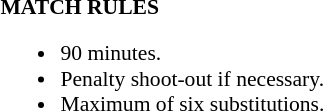<table width=100% style="font-size: 90%">
<tr>
<td width=50% valign=top><br><strong>MATCH RULES</strong><ul><li>90 minutes.</li><li>Penalty shoot-out if necessary.</li><li>Maximum of six substitutions.</li></ul></td>
</tr>
</table>
